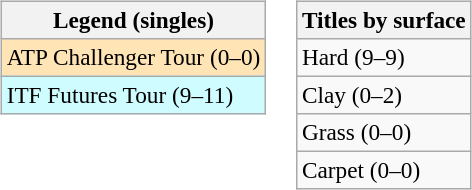<table>
<tr valign=top>
<td><br><table class=wikitable style=font-size:97%>
<tr>
<th>Legend (singles)</th>
</tr>
<tr bgcolor=moccasin>
<td>ATP Challenger Tour (0–0)</td>
</tr>
<tr bgcolor=#cffcff>
<td>ITF Futures Tour (9–11)</td>
</tr>
</table>
</td>
<td><br><table class=wikitable style=font-size:97%>
<tr>
<th>Titles by surface</th>
</tr>
<tr>
<td>Hard (9–9)</td>
</tr>
<tr>
<td>Clay (0–2)</td>
</tr>
<tr>
<td>Grass (0–0)</td>
</tr>
<tr>
<td>Carpet (0–0)</td>
</tr>
</table>
</td>
</tr>
</table>
